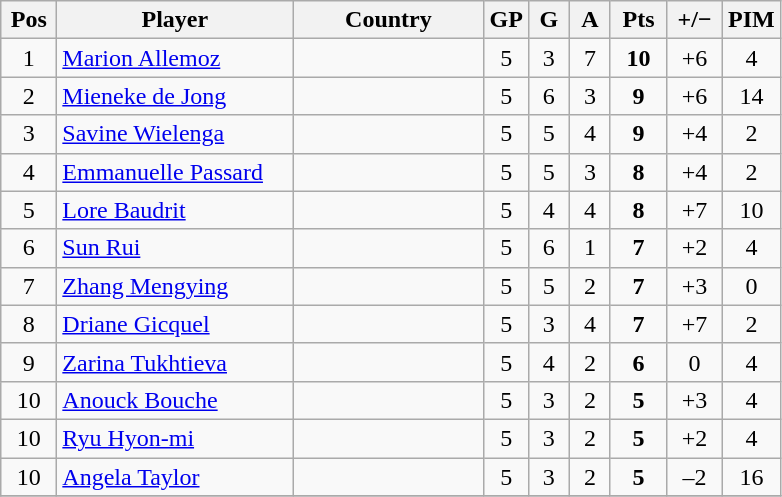<table class="wikitable sortable" style="text-align: center;">
<tr>
<th width=30>Pos</th>
<th width=150>Player</th>
<th width=120>Country</th>
<th width=20>GP</th>
<th width=20>G</th>
<th width=20>A</th>
<th width=30>Pts</th>
<th width=30>+/−</th>
<th width=30>PIM</th>
</tr>
<tr>
<td>1</td>
<td align=left><a href='#'>Marion Allemoz</a></td>
<td align=left></td>
<td>5</td>
<td>3</td>
<td>7</td>
<td><strong>10</strong></td>
<td>+6</td>
<td>4</td>
</tr>
<tr>
<td>2</td>
<td align=left><a href='#'>Mieneke de Jong</a></td>
<td align=left></td>
<td>5</td>
<td>6</td>
<td>3</td>
<td><strong>9</strong></td>
<td>+6</td>
<td>14</td>
</tr>
<tr>
<td>3</td>
<td align=left><a href='#'>Savine Wielenga</a></td>
<td align=left></td>
<td>5</td>
<td>5</td>
<td>4</td>
<td><strong>9</strong></td>
<td>+4</td>
<td>2</td>
</tr>
<tr>
<td>4</td>
<td align=left><a href='#'>Emmanuelle Passard</a></td>
<td align=left></td>
<td>5</td>
<td>5</td>
<td>3</td>
<td><strong>8</strong></td>
<td>+4</td>
<td>2</td>
</tr>
<tr>
<td>5</td>
<td align=left><a href='#'>Lore Baudrit</a></td>
<td align=left></td>
<td>5</td>
<td>4</td>
<td>4</td>
<td><strong>8</strong></td>
<td>+7</td>
<td>10</td>
</tr>
<tr>
<td>6</td>
<td align=left><a href='#'>Sun Rui</a></td>
<td align=left></td>
<td>5</td>
<td>6</td>
<td>1</td>
<td><strong>7</strong></td>
<td>+2</td>
<td>4</td>
</tr>
<tr>
<td>7</td>
<td align=left><a href='#'>Zhang Mengying</a></td>
<td align=left></td>
<td>5</td>
<td>5</td>
<td>2</td>
<td><strong>7</strong></td>
<td>+3</td>
<td>0</td>
</tr>
<tr>
<td>8</td>
<td align=left><a href='#'>Driane Gicquel</a></td>
<td align=left></td>
<td>5</td>
<td>3</td>
<td>4</td>
<td><strong>7</strong></td>
<td>+7</td>
<td>2</td>
</tr>
<tr>
<td>9</td>
<td align=left><a href='#'>Zarina Tukhtieva</a></td>
<td align=left></td>
<td>5</td>
<td>4</td>
<td>2</td>
<td><strong>6</strong></td>
<td>0</td>
<td>4</td>
</tr>
<tr>
<td>10</td>
<td align=left><a href='#'>Anouck Bouche</a></td>
<td align=left></td>
<td>5</td>
<td>3</td>
<td>2</td>
<td><strong>5</strong></td>
<td>+3</td>
<td>4</td>
</tr>
<tr>
<td>10</td>
<td align=left><a href='#'>Ryu Hyon-mi</a></td>
<td align=left></td>
<td>5</td>
<td>3</td>
<td>2</td>
<td><strong>5</strong></td>
<td>+2</td>
<td>4</td>
</tr>
<tr>
<td>10</td>
<td align=left><a href='#'>Angela Taylor</a></td>
<td align=left></td>
<td>5</td>
<td>3</td>
<td>2</td>
<td><strong>5</strong></td>
<td>–2</td>
<td>16</td>
</tr>
<tr>
</tr>
</table>
